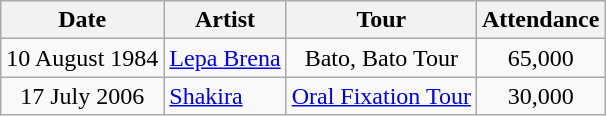<table class="wikitable" style="text-align: center;font-size:100%;">
<tr>
<th>Date</th>
<th>Artist</th>
<th>Tour</th>
<th>Attendance</th>
</tr>
<tr>
<td>10 August 1984</td>
<td align=left> <a href='#'>Lepa Brena</a></td>
<td>Bato, Bato Tour</td>
<td>65,000</td>
</tr>
<tr>
<td>17 July 2006</td>
<td align=left> <a href='#'>Shakira</a></td>
<td><a href='#'>Oral Fixation Tour</a></td>
<td>30,000</td>
</tr>
</table>
